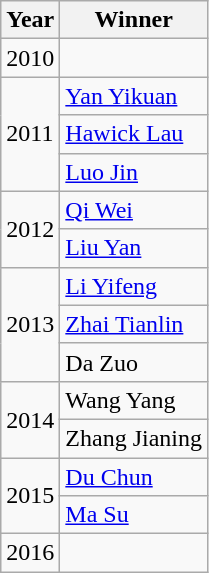<table class="wikitable">
<tr>
<th>Year</th>
<th>Winner</th>
</tr>
<tr>
<td>2010</td>
<td></td>
</tr>
<tr>
<td rowspan=3>2011</td>
<td><a href='#'>Yan Yikuan</a></td>
</tr>
<tr>
<td><a href='#'>Hawick Lau</a></td>
</tr>
<tr>
<td><a href='#'>Luo Jin</a></td>
</tr>
<tr>
<td rowspan=2>2012</td>
<td><a href='#'>Qi Wei</a></td>
</tr>
<tr>
<td><a href='#'>Liu Yan</a></td>
</tr>
<tr>
<td rowspan=3>2013</td>
<td><a href='#'>Li Yifeng</a></td>
</tr>
<tr>
<td><a href='#'>Zhai Tianlin</a></td>
</tr>
<tr>
<td>Da Zuo</td>
</tr>
<tr>
<td rowspan=2>2014</td>
<td>Wang Yang</td>
</tr>
<tr>
<td>Zhang Jianing</td>
</tr>
<tr>
<td rowspan=2>2015</td>
<td><a href='#'>Du Chun</a></td>
</tr>
<tr>
<td><a href='#'>Ma Su</a></td>
</tr>
<tr>
<td>2016</td>
<td></td>
</tr>
</table>
